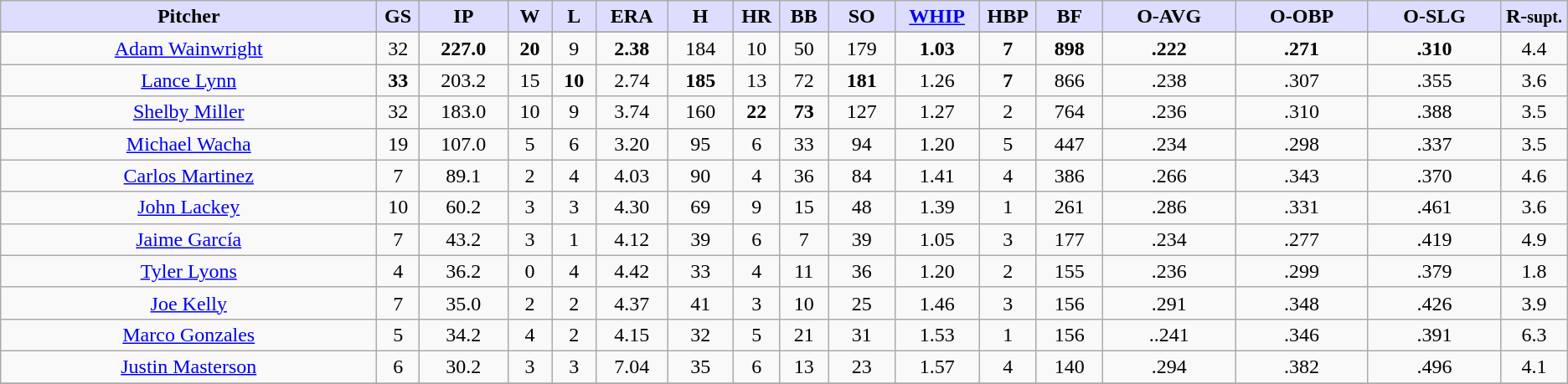<table class="wikitable sortable">
<tr>
<th style="background:#ddf; width:17%;">Pitcher</th>
<th style="background:#ddf; width:1%;">GS</th>
<th style="background:#ddf; width:4%;">IP</th>
<th style="background:#ddf; width:2%;">W</th>
<th style="background:#ddf; width:2%;">L</th>
<th style="background:#ddf; width:3%;">ERA</th>
<th style="background:#ddf; width:3%;">H</th>
<th style="background:#ddf; width:1%;">HR</th>
<th style="background:#ddf; width:2%;">BB</th>
<th style="background:#ddf; width:3%;">SO</th>
<th style="background:#ddf; width:3%;"><a href='#'>WHIP</a></th>
<th style="background:#ddf; width:1%;">HBP</th>
<th style="background:#ddf; width:3%;">BF</th>
<th style="background:#ddf; width:6%;">O-AVG</th>
<th style="background:#ddf; width:6%;">O-OBP</th>
<th style="background:#ddf; width:6%;">O-SLG<br></th>
<th style="background:#ddf; width:3%;">R-<small>supt.</small></th>
</tr>
<tr>
</tr>
<tr style="text-align:center;">
<td><a href='#'>Adam Wainwright</a></td>
<td>32</td>
<td><strong>227.0</strong></td>
<td><strong>20</strong></td>
<td>9</td>
<td><strong>2.38</strong></td>
<td>184</td>
<td>10</td>
<td>50</td>
<td>179</td>
<td><strong>1.03</strong></td>
<td><strong>7</strong></td>
<td><strong>898</strong></td>
<td><strong>.222</strong></td>
<td><strong>.271</strong></td>
<td><strong>.310</strong></td>
<td>4.4</td>
</tr>
<tr style="text-align:center;">
<td><a href='#'>Lance Lynn</a></td>
<td><strong>33</strong></td>
<td>203.2</td>
<td>15</td>
<td><strong>10</strong></td>
<td>2.74</td>
<td><strong>185</strong></td>
<td>13</td>
<td>72</td>
<td><strong>181</strong></td>
<td>1.26</td>
<td><strong>7</strong></td>
<td>866</td>
<td>.238</td>
<td>.307</td>
<td>.355</td>
<td>3.6</td>
</tr>
<tr style="text-align:center;">
<td><a href='#'>Shelby Miller</a></td>
<td>32</td>
<td>183.0</td>
<td>10</td>
<td>9</td>
<td>3.74</td>
<td>160</td>
<td><strong>22</strong></td>
<td><strong>73</strong></td>
<td>127</td>
<td>1.27</td>
<td>2</td>
<td>764</td>
<td>.236</td>
<td>.310</td>
<td>.388</td>
<td>3.5</td>
</tr>
<tr style="text-align:center;">
<td><a href='#'>Michael Wacha</a></td>
<td>19</td>
<td>107.0</td>
<td>5</td>
<td>6</td>
<td>3.20</td>
<td>95</td>
<td>6</td>
<td>33</td>
<td>94</td>
<td>1.20</td>
<td>5</td>
<td>447</td>
<td>.234</td>
<td>.298</td>
<td>.337</td>
<td>3.5</td>
</tr>
<tr style="text-align:center;">
<td><a href='#'>Carlos Martinez</a></td>
<td>7</td>
<td>89.1</td>
<td>2</td>
<td>4</td>
<td>4.03</td>
<td>90</td>
<td>4</td>
<td>36</td>
<td>84</td>
<td>1.41</td>
<td>4</td>
<td>386</td>
<td>.266</td>
<td>.343</td>
<td>.370</td>
<td>4.6</td>
</tr>
<tr align=center>
<td><a href='#'>John Lackey</a></td>
<td>10</td>
<td>60.2</td>
<td>3</td>
<td>3</td>
<td>4.30</td>
<td>69</td>
<td>9</td>
<td>15</td>
<td>48</td>
<td>1.39</td>
<td>1</td>
<td>261</td>
<td>.286</td>
<td>.331</td>
<td>.461</td>
<td>3.6</td>
</tr>
<tr align=center>
<td><a href='#'>Jaime García</a></td>
<td>7</td>
<td>43.2</td>
<td>3</td>
<td>1</td>
<td>4.12</td>
<td>39</td>
<td>6</td>
<td>7</td>
<td>39</td>
<td>1.05</td>
<td>3</td>
<td>177</td>
<td>.234</td>
<td>.277</td>
<td>.419</td>
<td>4.9</td>
</tr>
<tr style="text-align:center;">
<td><a href='#'>Tyler Lyons</a></td>
<td>4</td>
<td>36.2</td>
<td>0</td>
<td>4</td>
<td>4.42</td>
<td>33</td>
<td>4</td>
<td>11</td>
<td>36</td>
<td>1.20</td>
<td>2</td>
<td>155</td>
<td>.236</td>
<td>.299</td>
<td>.379</td>
<td>1.8</td>
</tr>
<tr style="text-align:center;">
<td><a href='#'>Joe Kelly</a></td>
<td>7</td>
<td>35.0</td>
<td>2</td>
<td>2</td>
<td>4.37</td>
<td>41</td>
<td>3</td>
<td>10</td>
<td>25</td>
<td>1.46</td>
<td>3</td>
<td>156</td>
<td>.291</td>
<td>.348</td>
<td>.426</td>
<td>3.9</td>
</tr>
<tr style="text-align:center;">
<td><a href='#'>Marco Gonzales</a></td>
<td>5</td>
<td>34.2</td>
<td>4</td>
<td>2</td>
<td>4.15</td>
<td>32</td>
<td>5</td>
<td>21</td>
<td>31</td>
<td>1.53</td>
<td>1</td>
<td>156</td>
<td>..241</td>
<td>.346</td>
<td>.391</td>
<td>6.3</td>
</tr>
<tr style="text-align:center;">
<td><a href='#'>Justin Masterson</a></td>
<td>6</td>
<td>30.2</td>
<td>3</td>
<td>3</td>
<td>7.04</td>
<td>35</td>
<td>6</td>
<td>13</td>
<td>23</td>
<td>1.57</td>
<td>4</td>
<td>140</td>
<td>.294</td>
<td>.382</td>
<td>.496</td>
<td>4.1</td>
</tr>
<tr align=center>
</tr>
</table>
